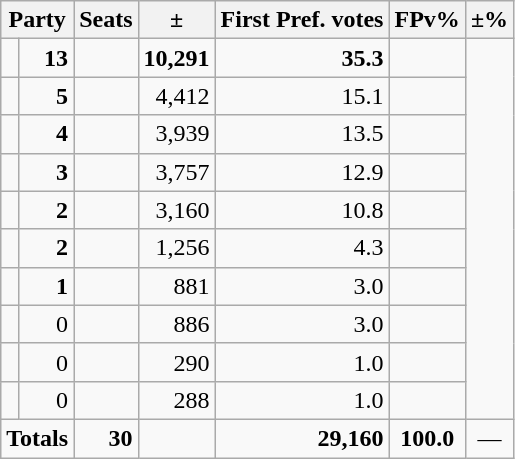<table class=wikitable>
<tr>
<th colspan=2 align=center>Party</th>
<th valign=top>Seats</th>
<th valign=top>±</th>
<th valign=top>First Pref. votes</th>
<th valign=top>FPv%</th>
<th valign=top>±%</th>
</tr>
<tr>
<td></td>
<td align=right><strong>13</strong></td>
<td align=right></td>
<td align=right><strong>10,291</strong></td>
<td align=right><strong>35.3</strong></td>
<td align=right></td>
</tr>
<tr>
<td></td>
<td align=right><strong>5</strong></td>
<td align=right></td>
<td align=right>4,412</td>
<td align=right>15.1</td>
<td align=right></td>
</tr>
<tr>
<td></td>
<td align=right><strong>4</strong></td>
<td align=right></td>
<td align=right>3,939</td>
<td align=right>13.5</td>
<td align=right></td>
</tr>
<tr>
<td></td>
<td align=right><strong>3</strong></td>
<td align=right></td>
<td align=right>3,757</td>
<td align=right>12.9</td>
<td align=right></td>
</tr>
<tr>
<td></td>
<td align=right><strong>2</strong></td>
<td align=right></td>
<td align=right>3,160</td>
<td align=right>10.8</td>
<td align=right></td>
</tr>
<tr>
<td></td>
<td align=right><strong>2</strong></td>
<td align=right></td>
<td align=right>1,256</td>
<td align=right>4.3</td>
<td align=right></td>
</tr>
<tr>
<td></td>
<td align=right><strong>1</strong></td>
<td align=right></td>
<td align=right>881</td>
<td align=right>3.0</td>
<td align=right></td>
</tr>
<tr>
<td></td>
<td align=right>0</td>
<td align=right></td>
<td align=right>886</td>
<td align=right>3.0</td>
<td align=right></td>
</tr>
<tr>
<td></td>
<td align=right>0</td>
<td align=right></td>
<td align=right>290</td>
<td align=right>1.0</td>
<td align=right></td>
</tr>
<tr>
<td></td>
<td align=right>0</td>
<td align=right></td>
<td align=right>288</td>
<td align=right>1.0</td>
<td align=right></td>
</tr>
<tr>
<td colspan=2 align=center><strong>Totals</strong></td>
<td align=right><strong>30</strong></td>
<td align=center></td>
<td align=right><strong>29,160</strong></td>
<td align=center><strong>100.0</strong></td>
<td align=center>—</td>
</tr>
</table>
